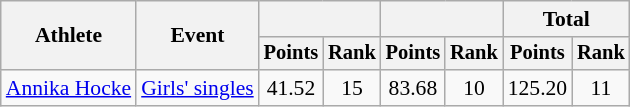<table class="wikitable" style="font-size:90%">
<tr>
<th rowspan="2">Athlete</th>
<th rowspan="2">Event</th>
<th colspan="2"></th>
<th colspan="2"></th>
<th colspan="2">Total</th>
</tr>
<tr style="font-size:95%">
<th>Points</th>
<th>Rank</th>
<th>Points</th>
<th>Rank</th>
<th>Points</th>
<th>Rank</th>
</tr>
<tr align=center>
<td align=left><a href='#'>Annika Hocke</a></td>
<td align=left><a href='#'>Girls' singles</a></td>
<td>41.52</td>
<td>15</td>
<td>83.68</td>
<td>10</td>
<td>125.20</td>
<td>11</td>
</tr>
</table>
